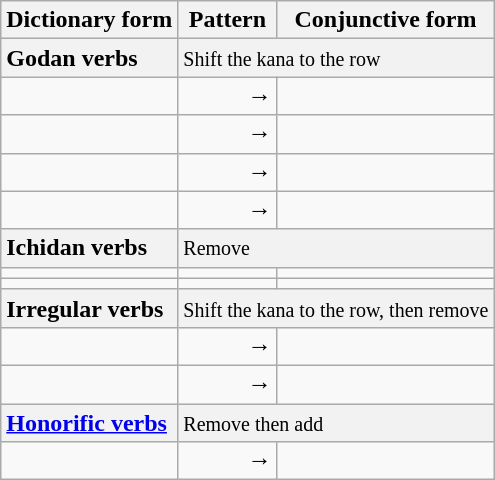<table class="wikitable">
<tr>
<th>Dictionary form</th>
<th>Pattern </th>
<th>Conjunctive form </th>
</tr>
<tr>
<th style="text-align:left;">Godan verbs</th>
<th style="text-align:left;font-weight:normal;" colspan="2"><small>Shift the  kana to the  row</small></th>
</tr>
<tr>
<td></td>
<td style="text-align:right;"><strong></strong> → <strong></strong></td>
<td></td>
</tr>
<tr>
<td></td>
<td style="text-align:right;"><strong></strong> → <strong></strong></td>
<td></td>
</tr>
<tr>
<td></td>
<td style="text-align:right;"><strong></strong> → <strong></strong></td>
<td></td>
</tr>
<tr>
<td></td>
<td style="text-align:right;"><strong></strong> → <strong></strong></td>
<td></td>
</tr>
<tr>
<th style="text-align:left;">Ichidan verbs</th>
<th style="text-align:left;font-weight:normal;" colspan="2"><small>Remove </small></th>
</tr>
<tr>
<td></td>
<td style="text-align:right;"><strong></strong></td>
<td></td>
</tr>
<tr>
<td></td>
<td style="text-align:right;"><strong></strong></td>
<td></td>
</tr>
<tr>
<th style="text-align:left;">Irregular verbs</th>
<th style="text-align:left;font-weight:normal;" colspan="2"><small>Shift the  kana to the  row, then remove </small></th>
</tr>
<tr>
<td></td>
<td style="text-align:right;"><strong></strong> → <strong></strong></td>
<td></td>
</tr>
<tr>
<td></td>
<td style="text-align:right;"><strong></strong> → <strong></strong></td>
<td></td>
</tr>
<tr>
<th style="text-align:left;"><a href='#'>Honorific verbs</a></th>
<th style="text-align:left;font-weight:normal;" colspan="2"><small>Remove  then add </small></th>
</tr>
<tr>
<td> </td>
<td style="text-align:right;"><strong></strong> → <strong></strong></td>
<td></td>
</tr>
</table>
